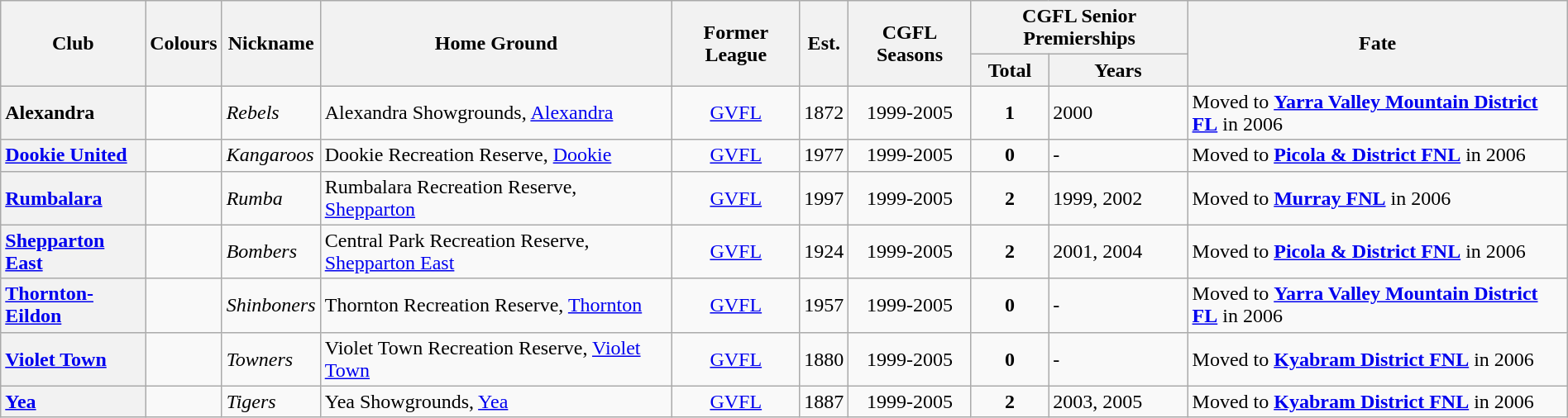<table class="wikitable sortable " style="width:100%; text-align:left;">
<tr>
<th rowspan="2">Club</th>
<th rowspan="2" class="unsortable">Colours</th>
<th rowspan="2">Nickname</th>
<th rowspan="2">Home Ground</th>
<th rowspan="2">Former League</th>
<th rowspan="2">Est.</th>
<th rowspan="2">CGFL Seasons</th>
<th colspan="2">CGFL Senior Premierships</th>
<th rowspan="2">Fate</th>
</tr>
<tr>
<th>Total</th>
<th>Years</th>
</tr>
<tr>
<th style="text-align:left">Alexandra</th>
<td style="text-align:center;"></td>
<td><em>Rebels</em></td>
<td>Alexandra Showgrounds, <a href='#'>Alexandra</a></td>
<td style="text-align:center;"><a href='#'>GVFL</a></td>
<td style="text-align:center;">1872</td>
<td style="text-align:center;">1999-2005</td>
<td style="text-align:center;"><strong>1</strong></td>
<td style="text-align:left;">2000</td>
<td>Moved to <a href='#'><strong>Yarra Valley Mountain District FL</strong></a> in 2006</td>
</tr>
<tr>
<th style="text-align:left"><a href='#'>Dookie United</a></th>
<td style="text-align:center;"></td>
<td><em>Kangaroos</em></td>
<td>Dookie Recreation Reserve, <a href='#'>Dookie</a></td>
<td style="text-align:center;"><a href='#'>GVFL</a></td>
<td style="text-align:center;">1977</td>
<td style="text-align:center;">1999-2005</td>
<td style="text-align:center;"><strong>0</strong></td>
<td style="text-align:left;">-</td>
<td>Moved to <a href='#'><strong>Picola & District FNL</strong></a> in 2006</td>
</tr>
<tr>
<th style="text-align:left"><a href='#'>Rumbalara</a></th>
<td style="text-align:center;"></td>
<td><em>Rumba</em></td>
<td>Rumbalara Recreation Reserve, <a href='#'>Shepparton</a></td>
<td style="text-align:center;"><a href='#'>GVFL</a></td>
<td style="text-align:center;">1997</td>
<td style="text-align:center;">1999-2005</td>
<td style="text-align:center;"><strong>2</strong></td>
<td style="text-align:left;">1999, 2002</td>
<td>Moved to <a href='#'><strong>Murray FNL</strong></a> in 2006</td>
</tr>
<tr>
<th style="text-align:left"><a href='#'>Shepparton East</a></th>
<td style="text-align:center;"></td>
<td><em>Bombers</em></td>
<td>Central Park Recreation Reserve, <a href='#'>Shepparton East</a></td>
<td style="text-align:center;"><a href='#'>GVFL</a></td>
<td style="text-align:center;">1924</td>
<td style="text-align:center;">1999-2005</td>
<td style="text-align:center;"><strong>2</strong></td>
<td style="text-align:left;">2001, 2004</td>
<td>Moved to <a href='#'><strong>Picola & District FNL</strong></a> in 2006</td>
</tr>
<tr>
<th style="text-align:left"><a href='#'>Thornton-Eildon</a></th>
<td style="text-align:center;"></td>
<td><em>Shinboners</em></td>
<td>Thornton Recreation Reserve, <a href='#'>Thornton</a></td>
<td style="text-align:center;"><a href='#'>GVFL</a></td>
<td style="text-align:center;">1957</td>
<td style="text-align:center;">1999-2005</td>
<td style="text-align:center;"><strong>0</strong></td>
<td style="text-align:left;">-</td>
<td>Moved to <a href='#'><strong>Yarra Valley Mountain District FL</strong></a> in 2006</td>
</tr>
<tr>
<th style="text-align:left"><a href='#'>Violet Town</a></th>
<td style="text-align:center;"></td>
<td><em>Towners</em></td>
<td>Violet Town Recreation Reserve, <a href='#'>Violet Town</a></td>
<td style="text-align:center;"><a href='#'>GVFL</a></td>
<td style="text-align:center;">1880</td>
<td style="text-align:center;">1999-2005</td>
<td style="text-align:center;"><strong>0</strong></td>
<td style="text-align:left;">-</td>
<td>Moved to <a href='#'><strong>Kyabram District FNL</strong></a> in 2006</td>
</tr>
<tr>
<th style="text-align:left"><a href='#'>Yea</a></th>
<td style="text-align:center;"></td>
<td><em>Tigers</em></td>
<td>Yea Showgrounds, <a href='#'>Yea</a></td>
<td style="text-align:center;"><a href='#'>GVFL</a></td>
<td style="text-align:center;">1887</td>
<td style="text-align:center;">1999-2005</td>
<td style="text-align:center;"><strong>2</strong></td>
<td style="text-align:left;">2003, 2005</td>
<td>Moved to <a href='#'><strong>Kyabram District FNL</strong></a> in 2006</td>
</tr>
</table>
